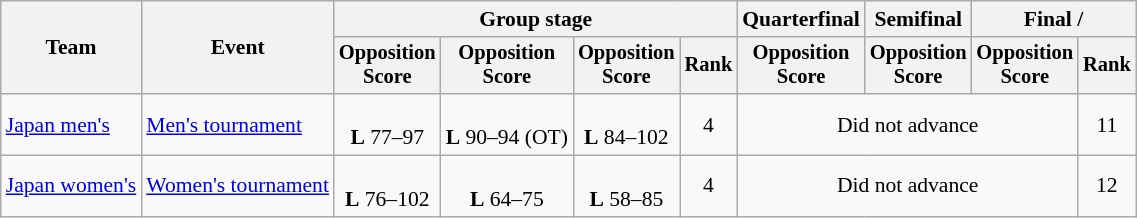<table class=wikitable style=font-size:90%;text-align:center>
<tr>
<th rowspan=2>Team</th>
<th rowspan=2>Event</th>
<th colspan=4>Group stage</th>
<th>Quarterfinal</th>
<th>Semifinal</th>
<th colspan=2>Final / </th>
</tr>
<tr style=font-size:95%>
<th>Opposition<br>Score</th>
<th>Opposition<br>Score</th>
<th>Opposition<br>Score</th>
<th>Rank</th>
<th>Opposition<br>Score</th>
<th>Opposition<br>Score</th>
<th>Opposition<br>Score</th>
<th>Rank</th>
</tr>
<tr>
<td align=left><a href='#'>Japan men's</a></td>
<td align=left><a href='#'>Men's tournament</a></td>
<td><br><strong>L</strong> 77–97</td>
<td><br><strong>L</strong> 90–94 (OT)</td>
<td><br><strong>L</strong> 84–102</td>
<td>4</td>
<td colspan="3">Did not advance</td>
<td>11</td>
</tr>
<tr>
<td align=left><a href='#'>Japan women's</a></td>
<td align=left><a href='#'>Women's tournament</a></td>
<td><br><strong>L</strong> 76–102</td>
<td><br><strong>L</strong> 64–75</td>
<td><br><strong>L</strong> 58–85</td>
<td>4</td>
<td colspan="3">Did not advance</td>
<td>12</td>
</tr>
</table>
